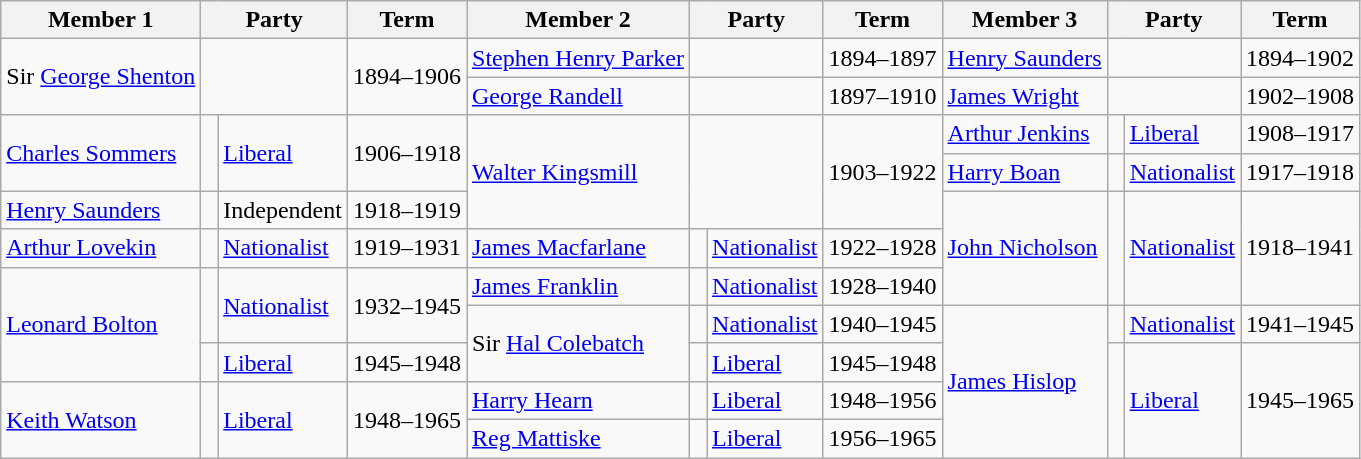<table class="wikitable">
<tr>
<th>Member 1</th>
<th colspan=2>Party</th>
<th>Term</th>
<th>Member 2</th>
<th colspan=2>Party</th>
<th>Term</th>
<th>Member 3</th>
<th colspan=2>Party</th>
<th>Term</th>
</tr>
<tr>
<td rowspan=3>Sir <a href='#'>George Shenton</a></td>
<td rowspan=3 colspan=2> </td>
<td rowspan=3>1894–1906</td>
<td><a href='#'>Stephen Henry Parker</a></td>
<td colspan=2> </td>
<td>1894–1897</td>
<td rowspan=2><a href='#'>Henry Saunders</a></td>
<td colspan=2 rowspan=2> </td>
<td rowspan=2>1894–1902</td>
</tr>
<tr>
<td rowspan=2><a href='#'>George Randell</a></td>
<td rowspan=2 colspan=2> </td>
<td rowspan=2>1897–1910</td>
</tr>
<tr>
<td><a href='#'>James Wright</a></td>
<td colspan=2> </td>
<td>1902–1908</td>
</tr>
<tr>
<td rowspan=2><a href='#'>Charles Sommers</a></td>
<td rowspan=2 > </td>
<td rowspan=2><a href='#'>Liberal</a></td>
<td rowspan=2>1906–1918</td>
<td rowspan=3><a href='#'>Walter Kingsmill</a></td>
<td rowspan=3 colspan=2> </td>
<td rowspan=3>1903–1922</td>
<td><a href='#'>Arthur Jenkins</a></td>
<td> </td>
<td><a href='#'>Liberal</a></td>
<td>1908–1917</td>
</tr>
<tr>
<td><a href='#'>Harry Boan</a></td>
<td> </td>
<td><a href='#'>Nationalist</a></td>
<td>1917–1918</td>
</tr>
<tr>
<td><a href='#'>Henry Saunders</a></td>
<td> </td>
<td>Independent</td>
<td>1918–1919</td>
<td rowspan=3><a href='#'>John Nicholson</a></td>
<td rowspan=3 > </td>
<td rowspan=3><a href='#'>Nationalist</a></td>
<td rowspan=3>1918–1941</td>
</tr>
<tr>
<td><a href='#'>Arthur Lovekin</a></td>
<td> </td>
<td><a href='#'>Nationalist</a></td>
<td>1919–1931</td>
<td><a href='#'>James Macfarlane</a></td>
<td> </td>
<td><a href='#'>Nationalist</a></td>
<td>1922–1928</td>
</tr>
<tr>
<td rowspan=3><a href='#'>Leonard Bolton</a></td>
<td rowspan=2 > </td>
<td rowspan=2><a href='#'>Nationalist</a></td>
<td rowspan=2>1932–1945</td>
<td><a href='#'>James Franklin</a></td>
<td> </td>
<td><a href='#'>Nationalist</a></td>
<td>1928–1940</td>
</tr>
<tr>
<td rowspan=2>Sir <a href='#'>Hal Colebatch</a></td>
<td> </td>
<td><a href='#'>Nationalist</a></td>
<td>1940–1945</td>
<td rowspan=4><a href='#'>James Hislop</a></td>
<td> </td>
<td><a href='#'>Nationalist</a></td>
<td>1941–1945</td>
</tr>
<tr>
<td> </td>
<td><a href='#'>Liberal</a></td>
<td>1945–1948</td>
<td> </td>
<td><a href='#'>Liberal</a></td>
<td>1945–1948</td>
<td rowspan=3 > </td>
<td rowspan=3><a href='#'>Liberal</a></td>
<td rowspan=3>1945–1965</td>
</tr>
<tr>
<td rowspan=2><a href='#'>Keith Watson</a></td>
<td rowspan=2 > </td>
<td rowspan=2><a href='#'>Liberal</a></td>
<td rowspan=2>1948–1965</td>
<td><a href='#'>Harry Hearn</a></td>
<td> </td>
<td><a href='#'>Liberal</a></td>
<td>1948–1956</td>
</tr>
<tr>
<td><a href='#'>Reg Mattiske</a></td>
<td> </td>
<td><a href='#'>Liberal</a></td>
<td>1956–1965</td>
</tr>
</table>
